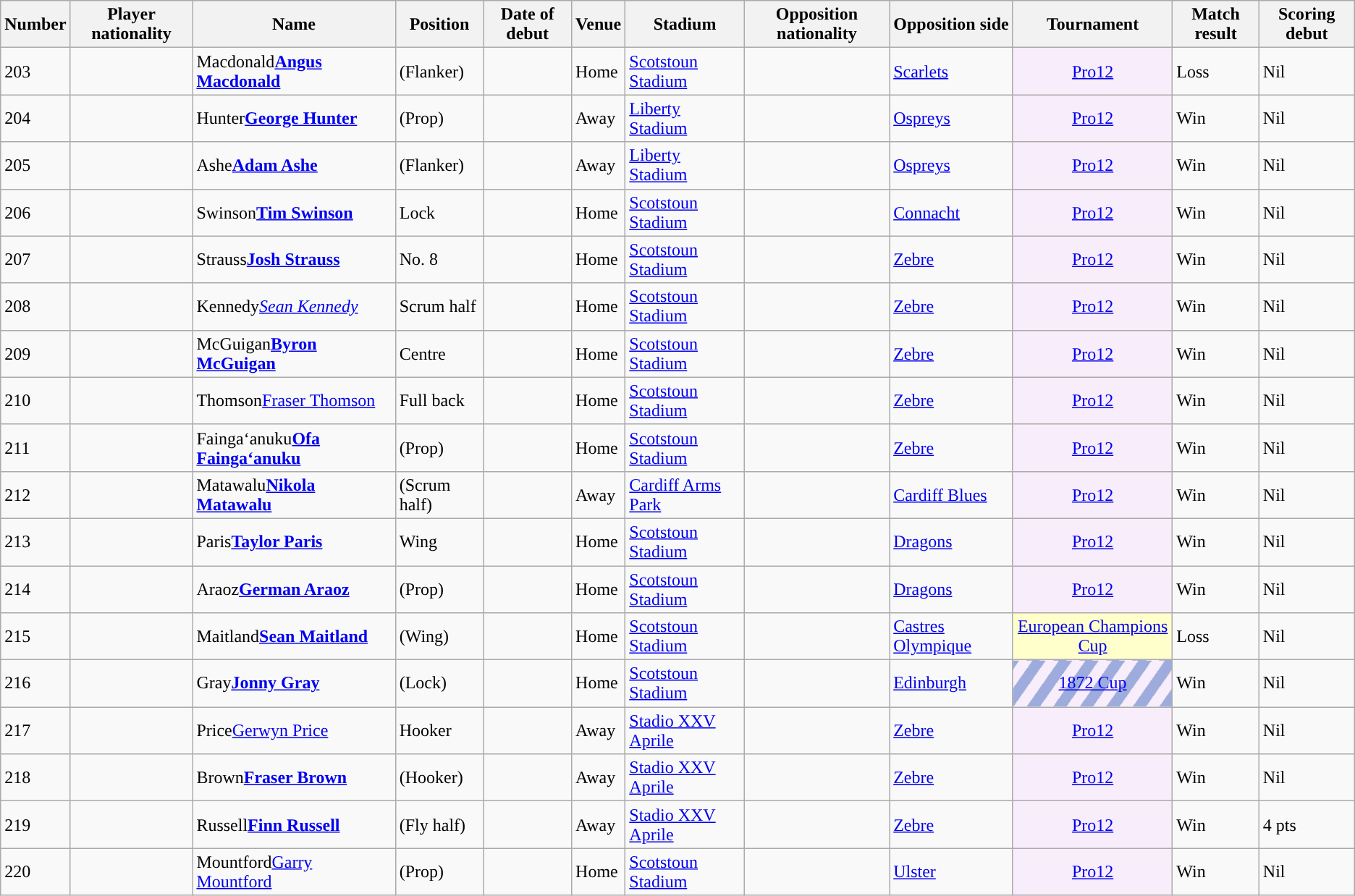<table class="sortable wikitable">
<tr>
<th data-sort-type="number">Number</th>
<th>Player nationality</th>
<th>Name</th>
<th>Position</th>
<th>Date of debut</th>
<th>Venue</th>
<th>Stadium</th>
<th>Opposition nationality</th>
<th>Opposition side</th>
<th>Tournament</th>
<th>Match result</th>
<th>Scoring debut</th>
</tr>
<tr>
<td>203</td>
<td style="text-align:center;"></td>
<td><span>Macdonald</span><strong><a href='#'>Angus Macdonald</a></strong></td>
<td>(Flanker)</td>
<td></td>
<td>Home</td>
<td><a href='#'>Scotstoun Stadium</a></td>
<td style="text-align:center;"></td>
<td><a href='#'>Scarlets</a></td>
<td style="text-align:center; background:#F8EDFA;"><a href='#'>Pro12</a></td>
<td>Loss</td>
<td>Nil</td>
</tr>
<tr>
<td>204</td>
<td style="text-align:center;"></td>
<td><span>Hunter</span><strong><a href='#'>George Hunter</a></strong></td>
<td>(Prop)</td>
<td></td>
<td>Away</td>
<td><a href='#'>Liberty Stadium</a></td>
<td style="text-align:center;"></td>
<td><a href='#'>Ospreys</a></td>
<td style="text-align:center; background:#F8EDFA;"><a href='#'>Pro12</a></td>
<td>Win</td>
<td>Nil</td>
</tr>
<tr>
<td>205</td>
<td style="text-align:center;"></td>
<td><span>Ashe</span><strong><a href='#'>Adam Ashe</a></strong></td>
<td>(Flanker)</td>
<td></td>
<td>Away</td>
<td><a href='#'>Liberty Stadium</a></td>
<td style="text-align:center;"></td>
<td><a href='#'>Ospreys</a></td>
<td style="text-align:center; background:#F8EDFA;"><a href='#'>Pro12</a></td>
<td>Win</td>
<td>Nil</td>
</tr>
<tr>
<td>206</td>
<td style="text-align:center;"></td>
<td><span>Swinson</span><strong><a href='#'>Tim Swinson</a></strong></td>
<td>Lock</td>
<td></td>
<td>Home</td>
<td><a href='#'>Scotstoun Stadium</a></td>
<td style="text-align:center;"></td>
<td><a href='#'>Connacht</a></td>
<td style="text-align:center; background:#F8EDFA;"><a href='#'>Pro12</a></td>
<td>Win</td>
<td>Nil</td>
</tr>
<tr>
<td>207</td>
<td style="text-align:center;"></td>
<td><span>Strauss</span><strong><a href='#'>Josh Strauss</a></strong></td>
<td>No. 8</td>
<td></td>
<td>Home</td>
<td><a href='#'>Scotstoun Stadium</a></td>
<td style="text-align:center;"></td>
<td><a href='#'>Zebre</a></td>
<td style="text-align:center; background:#F8EDFA;"><a href='#'>Pro12</a></td>
<td>Win</td>
<td>Nil</td>
</tr>
<tr>
<td>208</td>
<td style="text-align:center;"></td>
<td><span>Kennedy</span><em><a href='#'>Sean Kennedy</a></em></td>
<td>Scrum half</td>
<td></td>
<td>Home</td>
<td><a href='#'>Scotstoun Stadium</a></td>
<td style="text-align:center;"></td>
<td><a href='#'>Zebre</a></td>
<td style="text-align:center; background:#F8EDFA;"><a href='#'>Pro12</a></td>
<td>Win</td>
<td>Nil</td>
</tr>
<tr>
<td>209</td>
<td style="text-align:center;"></td>
<td><span>McGuigan</span><strong><a href='#'>Byron McGuigan</a></strong></td>
<td>Centre</td>
<td></td>
<td>Home</td>
<td><a href='#'>Scotstoun Stadium</a></td>
<td style="text-align:center;"></td>
<td><a href='#'>Zebre</a></td>
<td style="text-align:center; background:#F8EDFA;"><a href='#'>Pro12</a></td>
<td>Win</td>
<td>Nil</td>
</tr>
<tr>
<td>210</td>
<td style="text-align:center;"></td>
<td><span>Thomson</span><a href='#'>Fraser Thomson</a></td>
<td>Full back</td>
<td></td>
<td>Home</td>
<td><a href='#'>Scotstoun Stadium</a></td>
<td style="text-align:center;"></td>
<td><a href='#'>Zebre</a></td>
<td style="text-align:center; background:#F8EDFA;"><a href='#'>Pro12</a></td>
<td>Win</td>
<td>Nil</td>
</tr>
<tr>
<td>211</td>
<td style="text-align:center;"></td>
<td><span>Faingaʻanuku</span><strong><a href='#'>Ofa Faingaʻanuku</a></strong></td>
<td>(Prop)</td>
<td></td>
<td>Home</td>
<td><a href='#'>Scotstoun Stadium</a></td>
<td style="text-align:center;"></td>
<td><a href='#'>Zebre</a></td>
<td style="text-align:center; background:#F8EDFA;"><a href='#'>Pro12</a></td>
<td>Win</td>
<td>Nil</td>
</tr>
<tr>
<td>212</td>
<td style="text-align:center;"></td>
<td><span>Matawalu</span><strong><a href='#'>Nikola Matawalu</a></strong></td>
<td>(Scrum half)</td>
<td></td>
<td>Away</td>
<td><a href='#'>Cardiff Arms Park</a></td>
<td style="text-align:center;"></td>
<td><a href='#'>Cardiff Blues</a></td>
<td style="text-align:center; background:#F8EDFA;"><a href='#'>Pro12</a></td>
<td>Win</td>
<td>Nil</td>
</tr>
<tr>
<td>213</td>
<td style="text-align:center;"></td>
<td><span>Paris</span><strong><a href='#'>Taylor Paris</a></strong></td>
<td>Wing</td>
<td></td>
<td>Home</td>
<td><a href='#'>Scotstoun Stadium</a></td>
<td style="text-align:center;"></td>
<td><a href='#'>Dragons</a></td>
<td style="text-align:center; background:#F8EDFA;"><a href='#'>Pro12</a></td>
<td>Win</td>
<td>Nil</td>
</tr>
<tr>
<td>214</td>
<td style="text-align:center;"></td>
<td><span>Araoz</span><strong><a href='#'>German Araoz</a></strong></td>
<td>(Prop)</td>
<td></td>
<td>Home</td>
<td><a href='#'>Scotstoun Stadium</a></td>
<td style="text-align:center;"></td>
<td><a href='#'>Dragons</a></td>
<td style="text-align:center; background:#F8EDFA;"><a href='#'>Pro12</a></td>
<td>Win</td>
<td>Nil</td>
</tr>
<tr>
<td>215</td>
<td style="text-align:center;"></td>
<td><span>Maitland</span><strong><a href='#'>Sean Maitland</a></strong></td>
<td>(Wing)</td>
<td></td>
<td>Home</td>
<td><a href='#'>Scotstoun Stadium</a></td>
<td style="text-align:center;"></td>
<td><a href='#'>Castres Olympique</a></td>
<td style="text-align:center; background:#ffffcc;"><a href='#'>European Champions Cup</a></td>
<td>Loss</td>
<td>Nil</td>
</tr>
<tr>
<td>216</td>
<td style="text-align:center;"></td>
<td><span>Gray</span><strong><a href='#'>Jonny Gray</a></strong></td>
<td>(Lock)</td>
<td></td>
<td>Home</td>
<td><a href='#'>Scotstoun Stadium</a></td>
<td style="text-align:center;"></td>
<td><a href='#'>Edinburgh</a></td>
<td style="text-align:center; background:repeating-linear-gradient(-55deg, #9DABDD, #9DABDD 10px, #F8EDFA 10px, #F8EDFA 20px);"><a href='#'>1872 Cup</a></td>
<td>Win</td>
<td>Nil</td>
</tr>
<tr>
<td>217</td>
<td style="text-align:center;"></td>
<td><span>Price</span><a href='#'>Gerwyn Price</a></td>
<td>Hooker</td>
<td></td>
<td>Away</td>
<td><a href='#'>Stadio XXV Aprile</a></td>
<td style="text-align:center;"></td>
<td><a href='#'>Zebre</a></td>
<td style="text-align:center; background:#F8EDFA;"><a href='#'>Pro12</a></td>
<td>Win</td>
<td>Nil</td>
</tr>
<tr>
<td>218</td>
<td style="text-align:center;"></td>
<td><span>Brown</span><strong><a href='#'>Fraser Brown</a></strong></td>
<td>(Hooker)</td>
<td></td>
<td>Away</td>
<td><a href='#'>Stadio XXV Aprile</a></td>
<td style="text-align:center;"></td>
<td><a href='#'>Zebre</a></td>
<td style="text-align:center; background:#F8EDFA;"><a href='#'>Pro12</a></td>
<td>Win</td>
<td>Nil</td>
</tr>
<tr>
<td>219</td>
<td style="text-align:center;"></td>
<td><span>Russell</span><strong><a href='#'>Finn Russell</a></strong></td>
<td>(Fly half)</td>
<td></td>
<td>Away</td>
<td><a href='#'>Stadio XXV Aprile</a></td>
<td style="text-align:center;"></td>
<td><a href='#'>Zebre</a></td>
<td style="text-align:center; background:#F8EDFA;"><a href='#'>Pro12</a></td>
<td>Win</td>
<td>4 pts</td>
</tr>
<tr>
<td>220</td>
<td style="text-align:center;"></td>
<td><span>Mountford</span><a href='#'>Garry Mountford</a></td>
<td>(Prop)</td>
<td></td>
<td>Home</td>
<td><a href='#'>Scotstoun Stadium</a></td>
<td style="text-align:center;"></td>
<td><a href='#'>Ulster</a></td>
<td style="text-align:center; background:#F8EDFA;"><a href='#'>Pro12</a></td>
<td>Win</td>
<td>Nil</td>
</tr>
</table>
